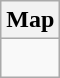<table class="wikitable">
<tr>
<th>Map</th>
</tr>
<tr>
<td align="center"><div><br> 










</div></td>
</tr>
</table>
